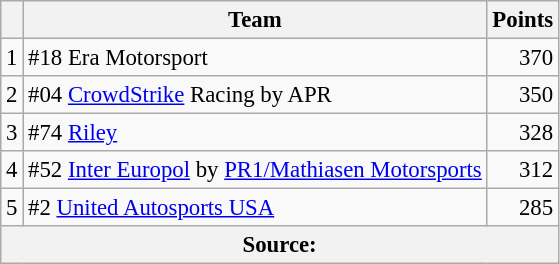<table class="wikitable" style="font-size: 95%;">
<tr>
<th scope="col"></th>
<th scope="col">Team</th>
<th scope="col">Points</th>
</tr>
<tr>
<td align=center>1</td>
<td> #18 Era Motorsport</td>
<td align=right>370</td>
</tr>
<tr>
<td align=center>2</td>
<td> #04 <a href='#'>CrowdStrike</a> Racing by APR</td>
<td align=right>350</td>
</tr>
<tr>
<td align=center>3</td>
<td> #74 <a href='#'>Riley</a></td>
<td align=right>328</td>
</tr>
<tr>
<td align=center>4</td>
<td> #52 <a href='#'>Inter Europol</a> by <a href='#'>PR1/Mathiasen Motorsports</a></td>
<td align=right>312</td>
</tr>
<tr>
<td align=center>5</td>
<td> #2 <a href='#'>United Autosports USA</a></td>
<td align=right>285</td>
</tr>
<tr>
<th colspan=5>Source:</th>
</tr>
</table>
